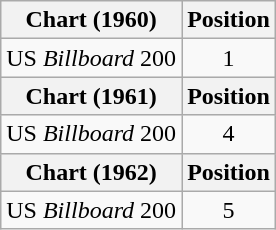<table class="wikitable plainrowheaders" style="text-align:center">
<tr>
<th scope="col">Chart (1960)</th>
<th scope="col">Position</th>
</tr>
<tr>
<td "text-align:left;">US <em>Billboard</em> 200</td>
<td>1</td>
</tr>
<tr>
<th scope="col">Chart (1961)</th>
<th scope="col">Position</th>
</tr>
<tr>
<td "text-align:left;">US <em>Billboard</em> 200</td>
<td>4</td>
</tr>
<tr>
<th scope="col">Chart (1962)</th>
<th scope="col">Position</th>
</tr>
<tr>
<td "text-align:left;">US <em>Billboard</em> 200</td>
<td>5</td>
</tr>
</table>
